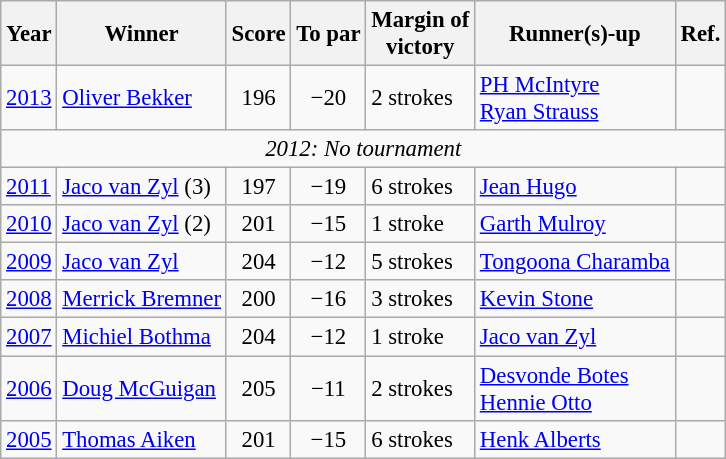<table class=wikitable style="font-size:95%">
<tr>
<th>Year</th>
<th>Winner</th>
<th>Score</th>
<th>To par</th>
<th>Margin of<br>victory</th>
<th>Runner(s)-up</th>
<th>Ref.</th>
</tr>
<tr>
<td><a href='#'>2013</a></td>
<td> <a href='#'>Oliver Bekker</a></td>
<td align=center>196</td>
<td align=center>−20</td>
<td>2 strokes</td>
<td> <a href='#'>PH McIntyre</a><br> <a href='#'>Ryan Strauss</a></td>
<td></td>
</tr>
<tr>
<td colspan=7 align=center><em>2012: No tournament</em></td>
</tr>
<tr>
<td><a href='#'>2011</a></td>
<td> <a href='#'>Jaco van Zyl</a> (3)</td>
<td align=center>197</td>
<td align=center>−19</td>
<td>6 strokes</td>
<td> <a href='#'>Jean Hugo</a></td>
<td></td>
</tr>
<tr>
<td><a href='#'>2010</a></td>
<td> <a href='#'>Jaco van Zyl</a> (2)</td>
<td align=center>201</td>
<td align=center>−15</td>
<td>1 stroke</td>
<td> <a href='#'>Garth Mulroy</a></td>
<td></td>
</tr>
<tr>
<td><a href='#'>2009</a></td>
<td> <a href='#'>Jaco van Zyl</a></td>
<td align=center>204</td>
<td align=center>−12</td>
<td>5 strokes</td>
<td> <a href='#'>Tongoona Charamba</a></td>
<td></td>
</tr>
<tr>
<td><a href='#'>2008</a></td>
<td> <a href='#'>Merrick Bremner</a></td>
<td align=center>200</td>
<td align=center>−16</td>
<td>3 strokes</td>
<td> <a href='#'>Kevin Stone</a></td>
<td></td>
</tr>
<tr>
<td><a href='#'>2007</a></td>
<td> <a href='#'>Michiel Bothma</a></td>
<td align=center>204</td>
<td align=center>−12</td>
<td>1 stroke</td>
<td> <a href='#'>Jaco van Zyl</a></td>
<td></td>
</tr>
<tr>
<td><a href='#'>2006</a></td>
<td> <a href='#'>Doug McGuigan</a></td>
<td align=center>205</td>
<td align=center>−11</td>
<td>2 strokes</td>
<td> <a href='#'>Desvonde Botes</a><br> <a href='#'>Hennie Otto</a></td>
<td></td>
</tr>
<tr>
<td><a href='#'>2005</a></td>
<td> <a href='#'>Thomas Aiken</a></td>
<td align=center>201</td>
<td align=center>−15</td>
<td>6 strokes</td>
<td> <a href='#'>Henk Alberts</a></td>
<td></td>
</tr>
</table>
